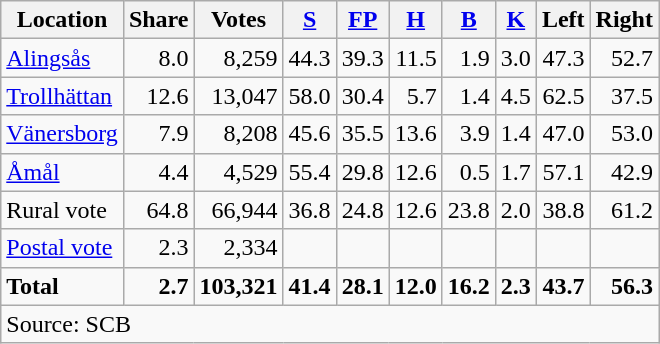<table class="wikitable sortable" style=text-align:right>
<tr>
<th>Location</th>
<th>Share</th>
<th>Votes</th>
<th><a href='#'>S</a></th>
<th><a href='#'>FP</a></th>
<th><a href='#'>H</a></th>
<th><a href='#'>B</a></th>
<th><a href='#'>K</a></th>
<th>Left</th>
<th>Right</th>
</tr>
<tr>
<td align=left><a href='#'>Alingsås</a></td>
<td>8.0</td>
<td>8,259</td>
<td>44.3</td>
<td>39.3</td>
<td>11.5</td>
<td>1.9</td>
<td>3.0</td>
<td>47.3</td>
<td>52.7</td>
</tr>
<tr>
<td align=left><a href='#'>Trollhättan</a></td>
<td>12.6</td>
<td>13,047</td>
<td>58.0</td>
<td>30.4</td>
<td>5.7</td>
<td>1.4</td>
<td>4.5</td>
<td>62.5</td>
<td>37.5</td>
</tr>
<tr>
<td align=left><a href='#'>Vänersborg</a></td>
<td>7.9</td>
<td>8,208</td>
<td>45.6</td>
<td>35.5</td>
<td>13.6</td>
<td>3.9</td>
<td>1.4</td>
<td>47.0</td>
<td>53.0</td>
</tr>
<tr>
<td align=left><a href='#'>Åmål</a></td>
<td>4.4</td>
<td>4,529</td>
<td>55.4</td>
<td>29.8</td>
<td>12.6</td>
<td>0.5</td>
<td>1.7</td>
<td>57.1</td>
<td>42.9</td>
</tr>
<tr>
<td align=left>Rural vote</td>
<td>64.8</td>
<td>66,944</td>
<td>36.8</td>
<td>24.8</td>
<td>12.6</td>
<td>23.8</td>
<td>2.0</td>
<td>38.8</td>
<td>61.2</td>
</tr>
<tr>
<td align=left><a href='#'>Postal vote</a></td>
<td>2.3</td>
<td>2,334</td>
<td></td>
<td></td>
<td></td>
<td></td>
<td></td>
<td></td>
<td></td>
</tr>
<tr>
<td align=left><strong>Total</strong></td>
<td><strong>2.7</strong></td>
<td><strong>103,321</strong></td>
<td><strong>41.4</strong></td>
<td><strong>28.1</strong></td>
<td><strong>12.0</strong></td>
<td><strong>16.2</strong></td>
<td><strong>2.3</strong></td>
<td><strong>43.7</strong></td>
<td><strong>56.3</strong></td>
</tr>
<tr>
<td align=left colspan=10>Source: SCB </td>
</tr>
</table>
